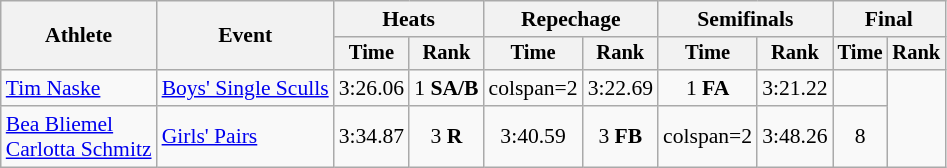<table class="wikitable" style="font-size:90%">
<tr>
<th rowspan="2">Athlete</th>
<th rowspan="2">Event</th>
<th colspan="2">Heats</th>
<th colspan="2">Repechage</th>
<th colspan="2">Semifinals</th>
<th colspan="2">Final</th>
</tr>
<tr style="font-size:95%">
<th>Time</th>
<th>Rank</th>
<th>Time</th>
<th>Rank</th>
<th>Time</th>
<th>Rank</th>
<th>Time</th>
<th>Rank</th>
</tr>
<tr align=center>
<td align=left><a href='#'>Tim Naske</a></td>
<td align=left><a href='#'>Boys' Single Sculls</a></td>
<td>3:26.06</td>
<td>1 <strong>SA/B</strong></td>
<td>colspan=2 </td>
<td>3:22.69</td>
<td>1 <strong>FA</strong></td>
<td>3:21.22</td>
<td></td>
</tr>
<tr align=center>
<td align=left><a href='#'>Bea Bliemel</a><br><a href='#'>Carlotta Schmitz</a></td>
<td align=left><a href='#'>Girls' Pairs</a></td>
<td>3:34.87</td>
<td>3 <strong>R</strong></td>
<td>3:40.59</td>
<td>3 <strong>FB</strong></td>
<td>colspan=2 </td>
<td>3:48.26</td>
<td>8</td>
</tr>
</table>
